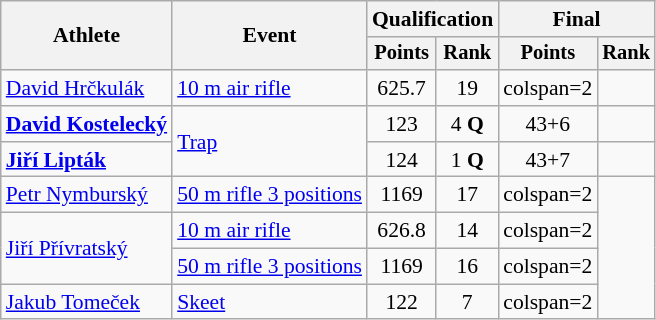<table class="wikitable" style="font-size:90%">
<tr>
<th rowspan="2">Athlete</th>
<th rowspan="2">Event</th>
<th colspan=2>Qualification</th>
<th colspan=2>Final</th>
</tr>
<tr style="font-size:95%">
<th>Points</th>
<th>Rank</th>
<th>Points</th>
<th>Rank</th>
</tr>
<tr align=center>
<td align=left><a href='#'>David Hrčkulák</a></td>
<td align=left><a href='#'>10 m air rifle</a></td>
<td>625.7</td>
<td>19</td>
<td>colspan=2 </td>
</tr>
<tr align=center>
<td align=left><strong><a href='#'>David Kostelecký</a></strong></td>
<td align=left rowspan=2><a href='#'>Trap</a></td>
<td>123</td>
<td>4 <strong>Q</strong></td>
<td>43+6</td>
<td></td>
</tr>
<tr align=center>
<td align=left><strong><a href='#'>Jiří Lipták</a></strong></td>
<td>124</td>
<td>1 <strong>Q</strong></td>
<td>43+7</td>
<td></td>
</tr>
<tr align=center>
<td align=left><a href='#'>Petr Nymburský</a></td>
<td align=left><a href='#'>50 m rifle 3 positions</a></td>
<td>1169</td>
<td>17</td>
<td>colspan=2 </td>
</tr>
<tr align=center>
<td align=left rowspan=2><a href='#'>Jiří Přívratský</a></td>
<td align=left><a href='#'>10 m air rifle</a></td>
<td>626.8</td>
<td>14</td>
<td>colspan=2 </td>
</tr>
<tr align=center>
<td align=left><a href='#'>50 m rifle 3 positions</a></td>
<td>1169</td>
<td>16</td>
<td>colspan=2 </td>
</tr>
<tr align=center>
<td align=left><a href='#'>Jakub Tomeček</a></td>
<td align=left><a href='#'>Skeet</a></td>
<td>122</td>
<td>7</td>
<td>colspan=2 </td>
</tr>
</table>
